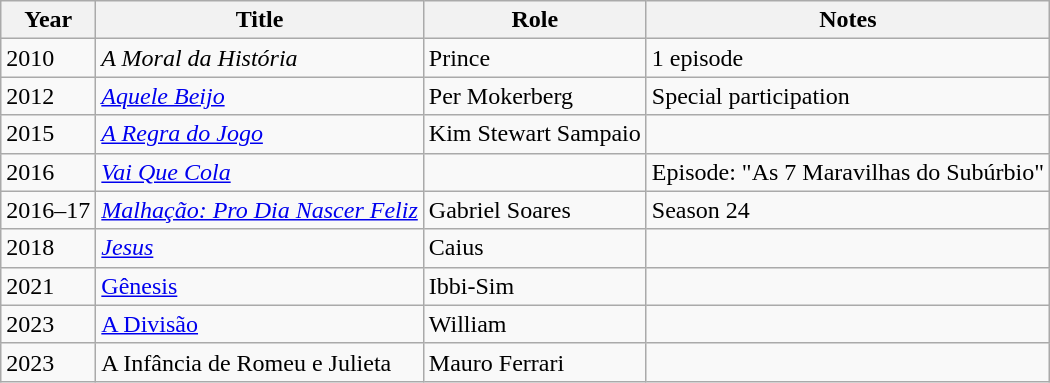<table class="wikitable">
<tr>
<th>Year</th>
<th>Title</th>
<th>Role</th>
<th>Notes</th>
</tr>
<tr>
<td>2010</td>
<td><em>A Moral da História</em></td>
<td>Prince</td>
<td>1 episode</td>
</tr>
<tr>
<td>2012</td>
<td><em><a href='#'>Aquele Beijo</a></em></td>
<td>Per Mokerberg</td>
<td>Special participation</td>
</tr>
<tr>
<td>2015</td>
<td><em><a href='#'>A Regra do Jogo</a></em></td>
<td>Kim Stewart Sampaio</td>
<td></td>
</tr>
<tr>
<td>2016</td>
<td><em><a href='#'>Vai Que Cola</a></em></td>
<td></td>
<td>Episode: "As 7 Maravilhas do Subúrbio"</td>
</tr>
<tr>
<td>2016–17</td>
<td><em><a href='#'>Malhação: Pro Dia Nascer Feliz</a></em></td>
<td>Gabriel Soares</td>
<td>Season 24</td>
</tr>
<tr>
<td>2018</td>
<td><em><a href='#'>Jesus</a></td>
<td>Caius</td>
<td></td>
</tr>
<tr>
<td>2021</td>
<td></em><a href='#'>Gênesis</a><em></td>
<td>Ibbi-Sim</td>
<td></td>
</tr>
<tr>
<td>2023</td>
<td></em><a href='#'>A Divisão</a><em></td>
<td>William</td>
<td></td>
</tr>
<tr>
<td>2023</td>
<td></em>A Infância de Romeu e Julieta<em></td>
<td>Mauro Ferrari</td>
<td></td>
</tr>
</table>
